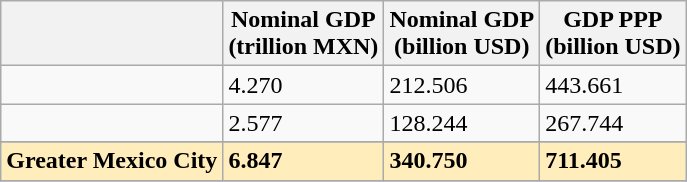<table class="wikitable">
<tr>
<th></th>
<th>Nominal GDP<br>(trillion MXN)</th>
<th>Nominal GDP<br>(billion USD)</th>
<th>GDP PPP<br>(billion USD)</th>
</tr>
<tr>
<td></td>
<td>4.270</td>
<td>212.506</td>
<td>443.661</td>
</tr>
<tr>
<td></td>
<td>2.577</td>
<td>128.244</td>
<td>267.744</td>
</tr>
<tr>
</tr>
<tr style="background:#feb;">
<td><strong>Greater Mexico City</strong></td>
<td><strong>6.847</strong></td>
<td><strong>340.750</strong></td>
<td><strong>711.405</strong></td>
</tr>
<tr>
</tr>
</table>
